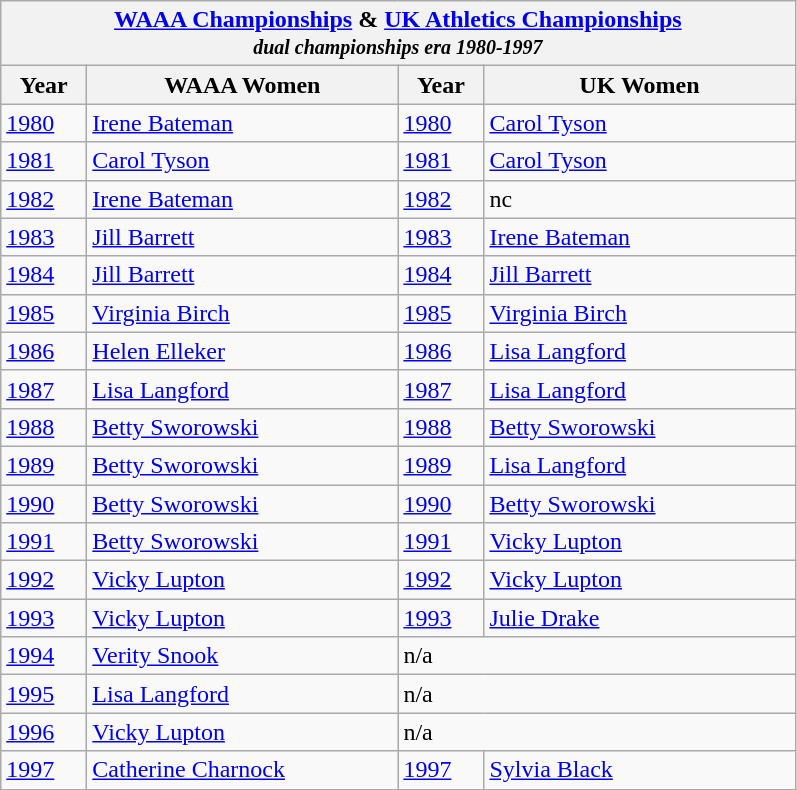<table class="wikitable">
<tr>
<th colspan="5"><a href='#'>WAAA Championships</a> & <a href='#'>UK Athletics Championships</a><br><em><small>dual championships era 1980-1997</small></em></th>
</tr>
<tr>
<th width=50>Year</th>
<th width=200>WAAA Women</th>
<th width=50>Year</th>
<th width=200>UK Women</th>
</tr>
<tr>
<td><a href='#'>1980</a></td>
<td><a href='#'>Irene Bateman</a></td>
<td><a href='#'>1980</a></td>
<td><a href='#'>Carol Tyson</a></td>
</tr>
<tr>
<td><a href='#'>1981</a></td>
<td><a href='#'>Carol Tyson</a></td>
<td><a href='#'>1981</a></td>
<td><a href='#'>Carol Tyson</a></td>
</tr>
<tr>
<td><a href='#'>1982</a></td>
<td><a href='#'>Irene Bateman</a></td>
<td><a href='#'>1982</a></td>
<td>nc</td>
</tr>
<tr>
<td><a href='#'>1983</a></td>
<td><a href='#'>Jill Barrett</a></td>
<td><a href='#'>1983</a></td>
<td><a href='#'>Irene Bateman</a></td>
</tr>
<tr>
<td><a href='#'>1984</a></td>
<td><a href='#'>Jill Barrett</a></td>
<td><a href='#'>1984</a></td>
<td><a href='#'>Jill Barrett</a></td>
</tr>
<tr>
<td><a href='#'>1985</a></td>
<td><a href='#'>Virginia Birch</a></td>
<td><a href='#'>1985</a></td>
<td><a href='#'>Virginia Birch</a></td>
</tr>
<tr>
<td><a href='#'>1986</a></td>
<td><a href='#'>Helen Elleker</a></td>
<td><a href='#'>1986</a></td>
<td><a href='#'>Lisa Langford</a></td>
</tr>
<tr>
<td><a href='#'>1987</a></td>
<td><a href='#'>Lisa Langford</a></td>
<td><a href='#'>1987</a></td>
<td><a href='#'>Lisa Langford</a></td>
</tr>
<tr>
<td><a href='#'>1988</a></td>
<td><a href='#'>Betty Sworowski</a></td>
<td><a href='#'>1988</a></td>
<td><a href='#'>Betty Sworowski</a></td>
</tr>
<tr>
<td><a href='#'>1989</a></td>
<td><a href='#'>Betty Sworowski</a></td>
<td><a href='#'>1989</a></td>
<td><a href='#'>Lisa Langford</a></td>
</tr>
<tr>
<td><a href='#'>1990</a></td>
<td><a href='#'>Betty Sworowski</a></td>
<td><a href='#'>1990</a></td>
<td><a href='#'>Betty Sworowski</a></td>
</tr>
<tr>
<td><a href='#'>1991</a></td>
<td><a href='#'>Betty Sworowski</a></td>
<td><a href='#'>1991</a></td>
<td><a href='#'>Vicky Lupton</a></td>
</tr>
<tr>
<td><a href='#'>1992</a></td>
<td><a href='#'>Vicky Lupton</a></td>
<td><a href='#'>1992</a></td>
<td><a href='#'>Vicky Lupton</a></td>
</tr>
<tr>
<td><a href='#'>1993</a></td>
<td><a href='#'>Vicky Lupton</a></td>
<td><a href='#'>1993</a></td>
<td><a href='#'>Julie Drake</a></td>
</tr>
<tr>
<td><a href='#'>1994</a></td>
<td><a href='#'>Verity Snook</a></td>
<td colspan=3>n/a</td>
</tr>
<tr>
<td><a href='#'>1995</a></td>
<td><a href='#'>Lisa Langford</a></td>
<td colspan=3>n/a</td>
</tr>
<tr>
<td><a href='#'>1996</a></td>
<td><a href='#'>Vicky Lupton</a></td>
<td colspan=3>n/a</td>
</tr>
<tr>
<td><a href='#'>1997</a></td>
<td><a href='#'>Catherine Charnock</a></td>
<td><a href='#'>1997</a></td>
<td><a href='#'>Sylvia Black</a></td>
</tr>
</table>
